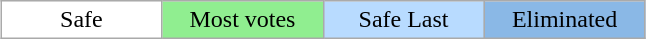<table class="wikitable" style="margin:1em auto; text-align:center;">
<tr>
<td style="background:white; width:100px;">Safe</td>
<td style="background:lightgreen; width:100px;">Most votes</td>
<td style="background:#b8dbff; width:100px;">Safe Last</td>
<td style="background:#8ab8e6; width:100px;">Eliminated</td>
</tr>
</table>
